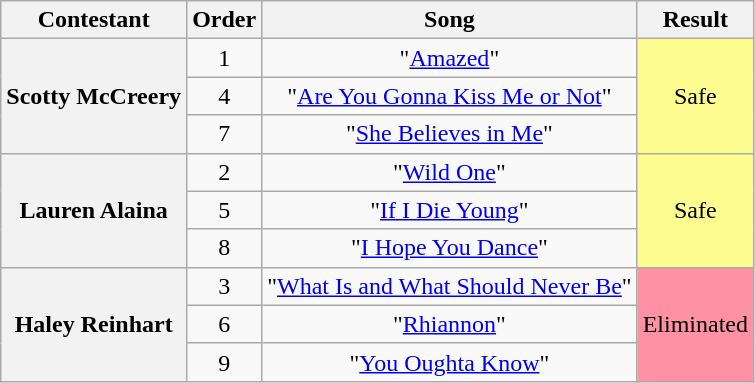<table class="wikitable unsortable" style="text-align:center;">
<tr>
<th scope="col">Contestant</th>
<th scope="col">Order</th>
<th scope="col">Song</th>
<th scope="col">Result</th>
</tr>
<tr>
<th scope="row" rowspan="3">Scotty McCreery</th>
<td>1</td>
<td>"<a href='#'>Amazed</a>"</td>
<td rowspan="3" bgcolor="FDFC8F">Safe</td>
</tr>
<tr>
<td>4</td>
<td>"<a href='#'>Are You Gonna Kiss Me or Not</a>"</td>
</tr>
<tr>
<td>7</td>
<td>"<a href='#'>She Believes in Me</a>"</td>
</tr>
<tr>
<th scope="row" rowspan="3">Lauren Alaina</th>
<td>2</td>
<td>"<a href='#'>Wild One</a>"</td>
<td rowspan="3" bgcolor="FDFC8F">Safe</td>
</tr>
<tr>
<td>5</td>
<td>"<a href='#'>If I Die Young</a>"</td>
</tr>
<tr>
<td>8</td>
<td>"<a href='#'>I Hope You Dance</a>"</td>
</tr>
<tr>
<th scope="row" rowspan="3">Haley Reinhart</th>
<td>3</td>
<td>"<a href='#'>What Is and What Should Never Be</a>"</td>
<td rowspan="3" bgcolor="FF91A4">Eliminated</td>
</tr>
<tr>
<td>6</td>
<td>"<a href='#'>Rhiannon</a>"</td>
</tr>
<tr>
<td>9</td>
<td>"<a href='#'>You Oughta Know</a>"</td>
</tr>
</table>
